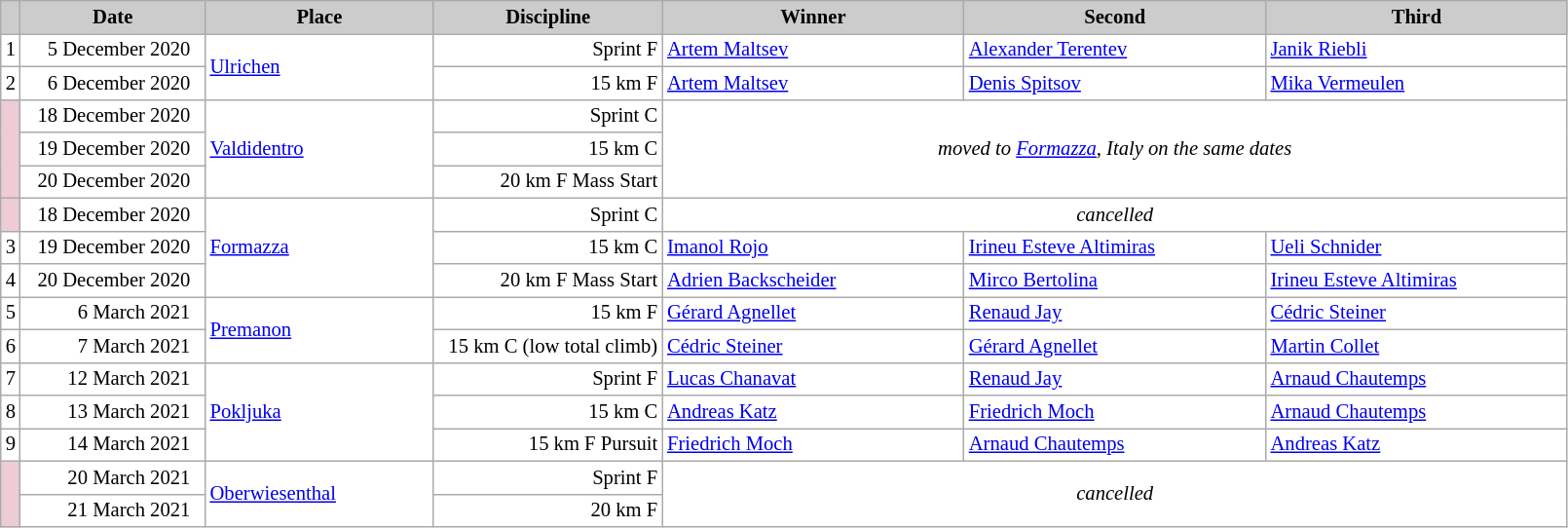<table class="wikitable plainrowheaders" style="background:#fff; font-size:86%; line-height:16px; border:grey solid 1px; border-collapse:collapse;">
<tr style="background:#ccc; text-align:center;">
<th scope="col" style="background:#ccc; width=30 px;"></th>
<th scope="col" style="background:#ccc; width:120px;">Date</th>
<th scope="col" style="background:#ccc; width:150px;">Place</th>
<th scope="col" style="background:#ccc; width:150px;">Discipline</th>
<th scope="col" style="background:#ccc; width:200px;">Winner</th>
<th scope="col" style="background:#ccc; width:200px;">Second</th>
<th scope="col" style="background:#ccc; width:200px;">Third</th>
</tr>
<tr>
<td align=center>1</td>
<td align=right>5 December 2020  </td>
<td rowspan=2> <a href='#'>Ulrichen</a></td>
<td align=right>Sprint F</td>
<td> <a href='#'>Artem Maltsev</a></td>
<td> <a href='#'>Alexander Terentev</a></td>
<td> <a href='#'>Janik Riebli</a></td>
</tr>
<tr>
<td align=center>2</td>
<td align=right>6 December 2020  </td>
<td align=right>15 km F</td>
<td> <a href='#'>Artem Maltsev</a></td>
<td> <a href='#'>Denis Spitsov</a></td>
<td> <a href='#'>Mika Vermeulen</a></td>
</tr>
<tr>
<td rowspan=3 bgcolor="EDCCD5"></td>
<td align=right>18 December 2020  </td>
<td rowspan=3> <a href='#'>Valdidentro</a></td>
<td align=right>Sprint C</td>
<td rowspan=3 colspan=3 align=center><em>moved to <a href='#'>Formazza</a>, Italy on the same dates</em></td>
</tr>
<tr>
<td align=right>19 December 2020  </td>
<td align=right>15 km C</td>
</tr>
<tr>
<td align=right>20 December 2020  </td>
<td align=right>20 km F Mass Start</td>
</tr>
<tr>
<td bgcolor="EDCCD5"></td>
<td align=right>18 December 2020  </td>
<td rowspan=3> <a href='#'>Formazza</a></td>
<td align=right>Sprint C</td>
<td colspan=3 align=center><em>cancelled</em></td>
</tr>
<tr>
<td align=center>3</td>
<td align=right>19 December 2020  </td>
<td align=right>15 km C</td>
<td> <a href='#'>Imanol Rojo</a></td>
<td> <a href='#'>Irineu Esteve Altimiras</a></td>
<td> <a href='#'>Ueli Schnider</a></td>
</tr>
<tr>
<td align=center>4</td>
<td align=right>20 December 2020  </td>
<td align=right>20 km F Mass Start</td>
<td> <a href='#'>Adrien Backscheider</a></td>
<td> <a href='#'>Mirco Bertolina</a></td>
<td> <a href='#'>Irineu Esteve Altimiras</a></td>
</tr>
<tr>
<td align=center>5</td>
<td align=right>6 March 2021  </td>
<td rowspan=2> <a href='#'>Premanon</a></td>
<td align=right>15 km F</td>
<td> <a href='#'>Gérard Agnellet</a></td>
<td> <a href='#'>Renaud Jay</a></td>
<td> <a href='#'>Cédric Steiner</a></td>
</tr>
<tr>
<td align=center>6</td>
<td align=right>7 March 2021  </td>
<td align=right>15 km C (low total climb)</td>
<td> <a href='#'>Cédric Steiner</a></td>
<td> <a href='#'>Gérard Agnellet</a></td>
<td> <a href='#'>Martin Collet</a></td>
</tr>
<tr>
<td align=center>7</td>
<td align=right>12 March 2021  </td>
<td rowspan=3> <a href='#'>Pokljuka</a></td>
<td align=right>Sprint F</td>
<td> <a href='#'>Lucas Chanavat</a></td>
<td> <a href='#'>Renaud Jay</a></td>
<td> <a href='#'>Arnaud Chautemps</a></td>
</tr>
<tr>
<td align=center>8</td>
<td align=right>13 March 2021  </td>
<td align=right>15 km C</td>
<td> <a href='#'>Andreas Katz</a></td>
<td> <a href='#'>Friedrich Moch</a></td>
<td> <a href='#'>Arnaud Chautemps</a></td>
</tr>
<tr>
<td align=center>9</td>
<td align=right>14 March 2021  </td>
<td align=right>15 km F Pursuit</td>
<td> <a href='#'>Friedrich Moch</a></td>
<td> <a href='#'>Arnaud Chautemps</a></td>
<td> <a href='#'>Andreas Katz</a></td>
</tr>
<tr>
<td rowspan=2 bgcolor="EDCCD5"></td>
<td align=right>20 March 2021  </td>
<td rowspan=2> <a href='#'>Oberwiesenthal</a></td>
<td align=right>Sprint F</td>
<td rowspan=2 colspan=3 align=center><em>cancelled</em></td>
</tr>
<tr>
<td align=right>21 March 2021  </td>
<td align=right>20 km F</td>
</tr>
</table>
